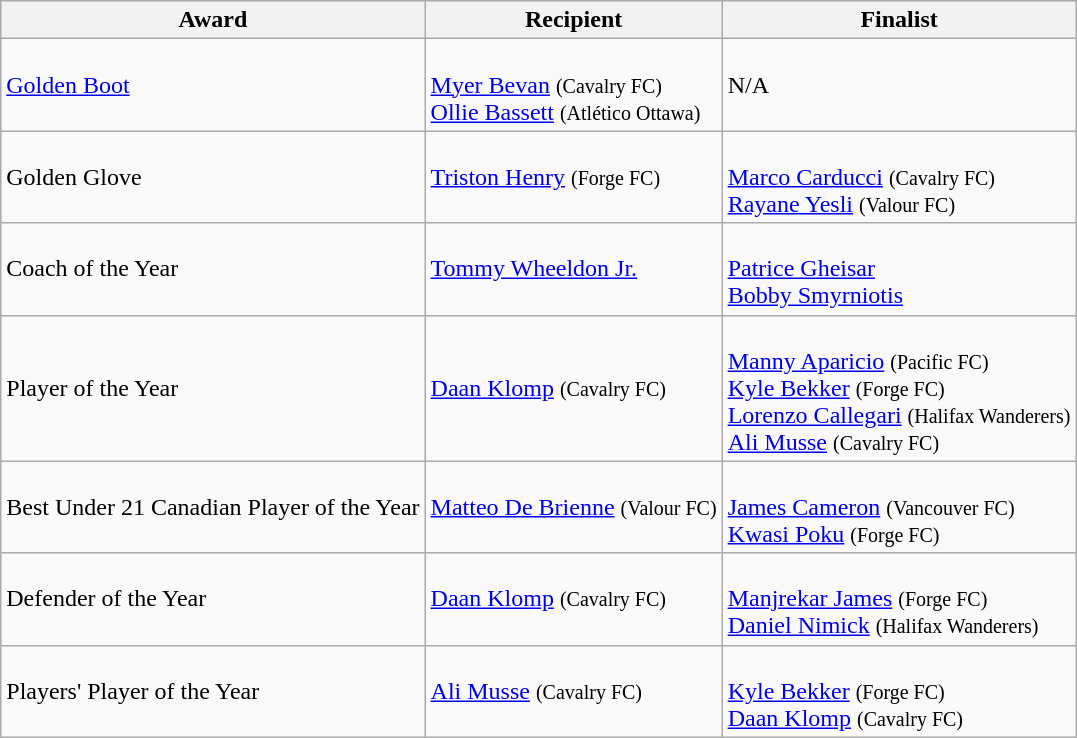<table class="wikitable">
<tr>
<th>Award</th>
<th>Recipient</th>
<th>Finalist</th>
</tr>
<tr>
<td><a href='#'>Golden Boot</a></td>
<td><br> <a href='#'>Myer Bevan</a> <small>(Cavalry FC)</small><br>
 <a href='#'>Ollie Bassett</a> <small>(Atlético Ottawa)</small></td>
<td>N/A</td>
</tr>
<tr>
<td>Golden Glove</td>
<td> <a href='#'>Triston Henry</a> <small>(Forge FC)</small></td>
<td><br> <a href='#'>Marco Carducci</a> <small>(Cavalry FC)</small><br>
 <a href='#'>Rayane Yesli</a> <small>(Valour FC)</small></td>
</tr>
<tr>
<td>Coach of the Year</td>
<td> <a href='#'>Tommy Wheeldon Jr.</a> </td>
<td><br> <a href='#'>Patrice Gheisar</a> <br>
 <a href='#'>Bobby Smyrniotis</a> </td>
</tr>
<tr>
<td>Player of the Year</td>
<td> <a href='#'>Daan Klomp</a> <small>(Cavalry FC)</small></td>
<td><br> <a href='#'>Manny Aparicio</a> <small>(Pacific FC)</small><br>
 <a href='#'>Kyle Bekker</a> <small>(Forge FC)</small><br>
 <a href='#'>Lorenzo Callegari</a> <small>(Halifax Wanderers)</small><br>
 <a href='#'>Ali Musse</a> <small>(Cavalry FC)</small></td>
</tr>
<tr>
<td>Best Under 21 Canadian Player of the Year</td>
<td> <a href='#'>Matteo De Brienne</a> <small>(Valour FC)</small></td>
<td><br> <a href='#'>James Cameron</a> <small>(Vancouver FC)</small><br>
 <a href='#'>Kwasi Poku</a> <small>(Forge FC)</small></td>
</tr>
<tr>
<td>Defender of the Year</td>
<td> <a href='#'>Daan Klomp</a> <small>(Cavalry FC)</small></td>
<td><br> <a href='#'>Manjrekar James</a> <small>(Forge FC)</small><br>
 <a href='#'>Daniel Nimick</a> <small>(Halifax Wanderers)</small></td>
</tr>
<tr>
<td>Players' Player of the Year</td>
<td> <a href='#'>Ali Musse</a> <small>(Cavalry FC)</small></td>
<td><br> <a href='#'>Kyle Bekker</a> <small>(Forge FC)</small><br>
 <a href='#'>Daan Klomp</a> <small>(Cavalry FC)</small></td>
</tr>
</table>
